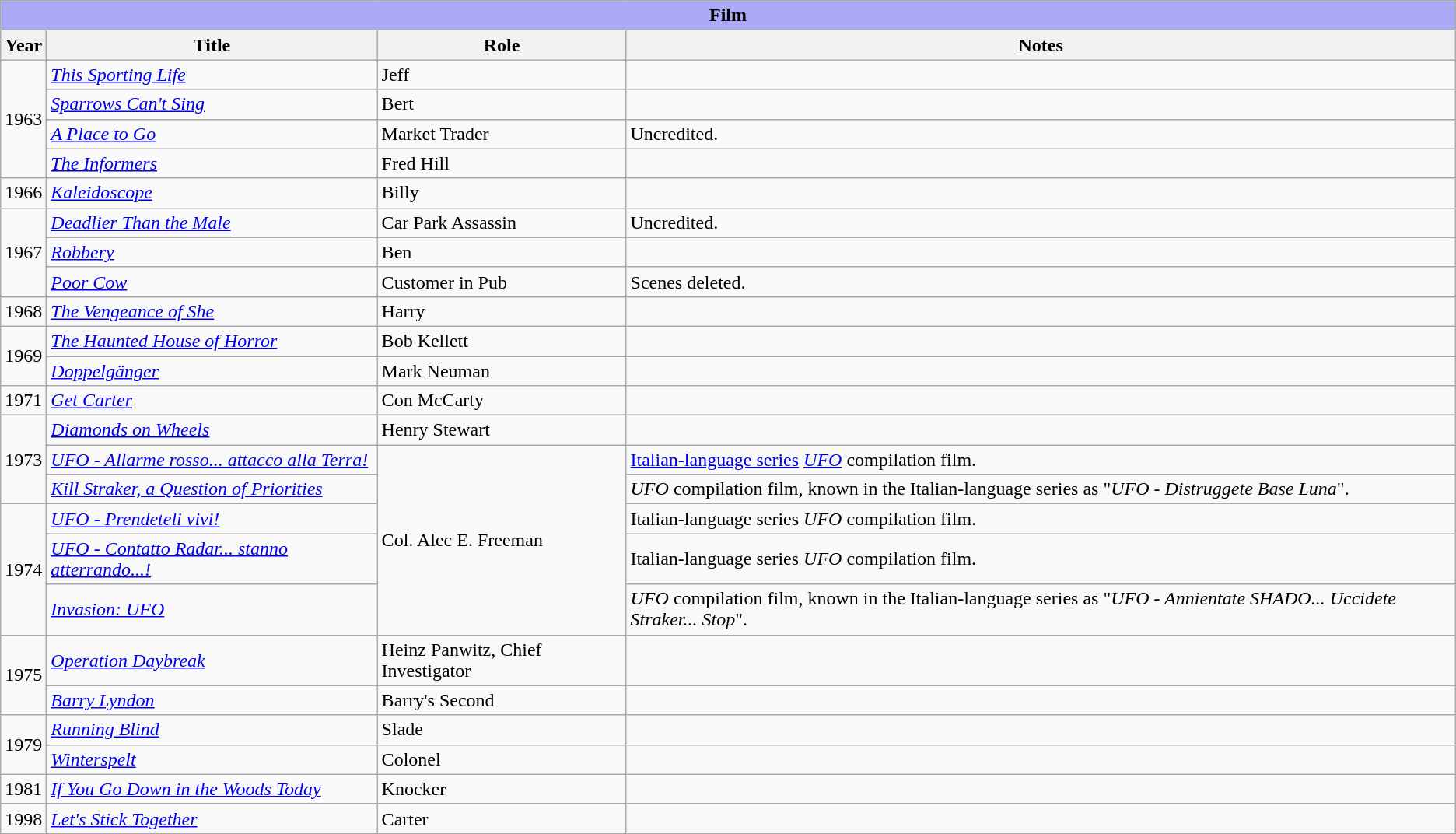<table class="wikitable sortable">
<tr>
<th colspan=4 style="background:#A9A9F5;">Film</th>
</tr>
<tr>
<th>Year</th>
<th>Title</th>
<th>Role</th>
<th>Notes</th>
</tr>
<tr>
<td rowspan="4">1963</td>
<td><em><a href='#'>This Sporting Life</a></em></td>
<td>Jeff</td>
<td></td>
</tr>
<tr>
<td><em><a href='#'>Sparrows Can't Sing</a></em></td>
<td>Bert</td>
<td></td>
</tr>
<tr>
<td><em><a href='#'>A Place to Go</a></em></td>
<td>Market Trader</td>
<td>Uncredited.</td>
</tr>
<tr>
<td><em><a href='#'>The Informers</a></em></td>
<td>Fred Hill</td>
<td></td>
</tr>
<tr>
<td>1966</td>
<td><em><a href='#'>Kaleidoscope</a></em></td>
<td>Billy</td>
<td></td>
</tr>
<tr>
<td rowspan="3">1967</td>
<td><em><a href='#'>Deadlier Than the Male</a></em></td>
<td>Car Park Assassin</td>
<td>Uncredited.</td>
</tr>
<tr>
<td><em><a href='#'>Robbery</a></em></td>
<td>Ben</td>
<td></td>
</tr>
<tr>
<td><em><a href='#'>Poor Cow</a></em></td>
<td>Customer in Pub</td>
<td>Scenes deleted.</td>
</tr>
<tr>
<td>1968</td>
<td><em><a href='#'>The Vengeance of She</a></em></td>
<td>Harry</td>
<td></td>
</tr>
<tr>
<td rowspan="2">1969</td>
<td><em><a href='#'>The Haunted House of Horror</a></em></td>
<td>Bob Kellett</td>
<td></td>
</tr>
<tr>
<td><em><a href='#'>Doppelgänger</a></em></td>
<td>Mark Neuman</td>
<td></td>
</tr>
<tr>
<td>1971</td>
<td><em><a href='#'>Get Carter</a></em></td>
<td>Con McCarty</td>
<td></td>
</tr>
<tr>
<td rowspan="3">1973</td>
<td><em><a href='#'>Diamonds on Wheels</a></em></td>
<td>Henry Stewart</td>
<td></td>
</tr>
<tr>
<td><em><a href='#'>UFO - Allarme rosso... attacco alla Terra!</a></em></td>
<td rowspan="5">Col. Alec E. Freeman</td>
<td><a href='#'>Italian-language series</a> <em><a href='#'>UFO</a></em> compilation film.</td>
</tr>
<tr>
<td><em><a href='#'>Kill Straker, a Question of Priorities</a></em></td>
<td><em>UFO</em> compilation film, known in the Italian-language series as "<em>UFO - Distruggete Base Luna</em>".</td>
</tr>
<tr>
<td rowspan="3">1974</td>
<td><em><a href='#'>UFO - Prendeteli vivi!</a></em></td>
<td>Italian-language series <em>UFO</em> compilation film.</td>
</tr>
<tr>
<td><em><a href='#'>UFO - Contatto Radar... stanno atterrando...!</a></em></td>
<td>Italian-language series <em>UFO</em> compilation film.</td>
</tr>
<tr>
<td><em><a href='#'>Invasion: UFO</a></em></td>
<td><em>UFO</em> compilation film, known in the Italian-language series as "<em>UFO - Annientate SHADO... Uccidete Straker... Stop</em>".</td>
</tr>
<tr>
<td rowspan="2">1975</td>
<td><em><a href='#'>Operation Daybreak</a></em></td>
<td>Heinz Panwitz, Chief Investigator</td>
<td></td>
</tr>
<tr>
<td><em><a href='#'>Barry Lyndon</a></em></td>
<td>Barry's Second</td>
<td></td>
</tr>
<tr>
<td rowspan="2">1979</td>
<td><em><a href='#'>Running Blind</a></em></td>
<td>Slade</td>
<td></td>
</tr>
<tr>
<td><em><a href='#'>Winterspelt</a></em></td>
<td>Colonel</td>
<td></td>
</tr>
<tr>
<td>1981</td>
<td><em><a href='#'>If You Go Down in the Woods Today</a></em></td>
<td>Knocker</td>
<td></td>
</tr>
<tr>
<td>1998</td>
<td><em><a href='#'>Let's Stick Together</a></em></td>
<td>Carter</td>
<td></td>
</tr>
</table>
